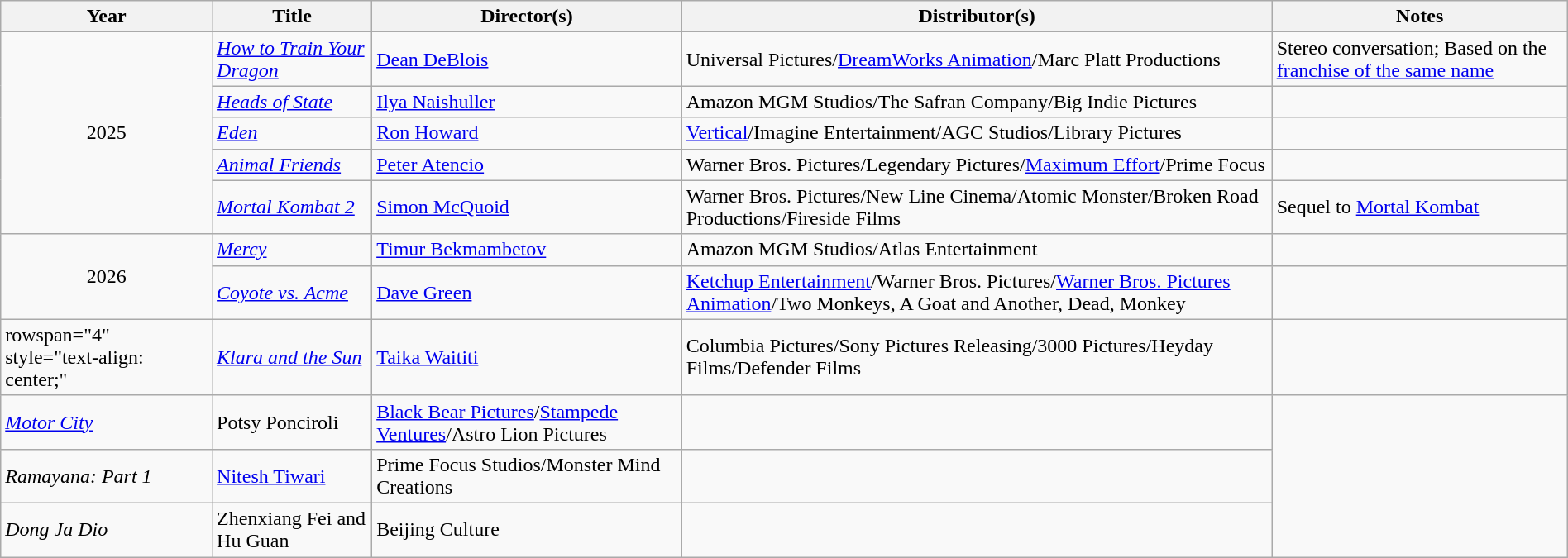<table class="wikitable" style="width: 100%">
<tr>
<th>Year</th>
<th>Title</th>
<th>Director(s)</th>
<th>Distributor(s)</th>
<th>Notes</th>
</tr>
<tr>
<td rowspan="5" style="text-align: center;">2025</td>
<td><em><a href='#'>How to Train Your Dragon</a></em></td>
<td><a href='#'>Dean DeBlois</a></td>
<td>Universal Pictures/<a href='#'>DreamWorks Animation</a>/Marc Platt Productions</td>
<td>Stereo conversation; Based on the <a href='#'>franchise of the same name</a></td>
</tr>
<tr>
<td><em><a href='#'>Heads of State</a></em></td>
<td><a href='#'>Ilya Naishuller</a></td>
<td>Amazon MGM Studios/The Safran Company/Big Indie Pictures</td>
<td></td>
</tr>
<tr>
<td><em><a href='#'>Eden</a></em></td>
<td><a href='#'>Ron Howard</a></td>
<td><a href='#'>Vertical</a>/Imagine Entertainment/AGC Studios/Library Pictures</td>
<td></td>
</tr>
<tr>
<td><em><a href='#'>Animal Friends</a></em></td>
<td><a href='#'>Peter Atencio</a></td>
<td>Warner Bros. Pictures/Legendary Pictures/<a href='#'>Maximum Effort</a>/Prime Focus</td>
<td></td>
</tr>
<tr>
<td><em><a href='#'>Mortal Kombat 2</a></em></td>
<td><a href='#'>Simon McQuoid</a></td>
<td>Warner Bros. Pictures/New Line Cinema/Atomic Monster/Broken Road Productions/Fireside Films</td>
<td>Sequel to <a href='#'>Mortal Kombat</a></td>
</tr>
<tr>
<td rowspan="2" style="text-align: center;">2026</td>
<td><em><a href='#'>Mercy</a></em></td>
<td><a href='#'>Timur Bekmambetov</a></td>
<td>Amazon MGM Studios/Atlas Entertainment</td>
<td></td>
</tr>
<tr>
<td><em><a href='#'>Coyote vs. Acme</a></em></td>
<td><a href='#'>Dave Green</a></td>
<td><a href='#'>Ketchup Entertainment</a>/Warner Bros. Pictures/<a href='#'>Warner Bros. Pictures Animation</a>/Two Monkeys, A Goat and Another, Dead, Monkey</td>
<td></td>
</tr>
<tr>
<td>rowspan="4" style="text-align: center;" </td>
<td><em><a href='#'>Klara and the Sun</a></em></td>
<td><a href='#'>Taika Waititi</a></td>
<td>Columbia Pictures/Sony Pictures Releasing/3000 Pictures/Heyday Films/Defender Films</td>
<td></td>
</tr>
<tr>
<td><em><a href='#'>Motor City</a></em></td>
<td>Potsy Ponciroli</td>
<td><a href='#'>Black Bear Pictures</a>/<a href='#'>Stampede Ventures</a>/Astro Lion Pictures</td>
<td></td>
</tr>
<tr>
<td><em>Ramayana: Part 1</em></td>
<td><a href='#'>Nitesh Tiwari</a></td>
<td>Prime Focus Studios/Monster Mind Creations</td>
<td></td>
</tr>
<tr>
<td><em>Dong Ja Dio</em></td>
<td>Zhenxiang Fei and Hu Guan</td>
<td>Beijing Culture</td>
<td></td>
</tr>
</table>
